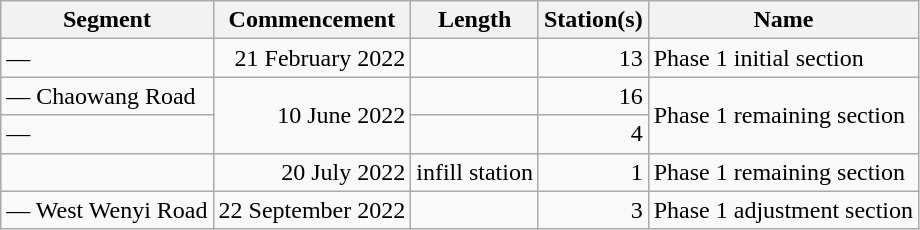<table class="wikitable" style="border-collapse: collapse; text-align: right;">
<tr>
<th>Segment</th>
<th>Commencement</th>
<th>Length</th>
<th>Station(s)</th>
<th>Name</th>
</tr>
<tr>
<td style="text-align: left;"> — </td>
<td>21 February 2022</td>
<td></td>
<td>13</td>
<td style="text-align: left;">Phase 1 initial section</td>
</tr>
<tr>
<td style="text-align: left;"> — Chaowang Road</td>
<td rowspan="2">10 June 2022</td>
<td></td>
<td>16</td>
<td rowspan="2" style="text-align: left;">Phase 1 remaining section</td>
</tr>
<tr>
<td style="text-align: left;"> — </td>
<td></td>
<td>4</td>
</tr>
<tr>
<td style="text-align: left;"></td>
<td>20 July 2022</td>
<td>infill station</td>
<td>1</td>
<td style="text-align: left;">Phase 1 remaining section</td>
</tr>
<tr>
<td style="text-align: left;"> — West Wenyi Road</td>
<td>22 September 2022</td>
<td></td>
<td>3</td>
<td style="text-align: left;">Phase 1 adjustment section</td>
</tr>
</table>
